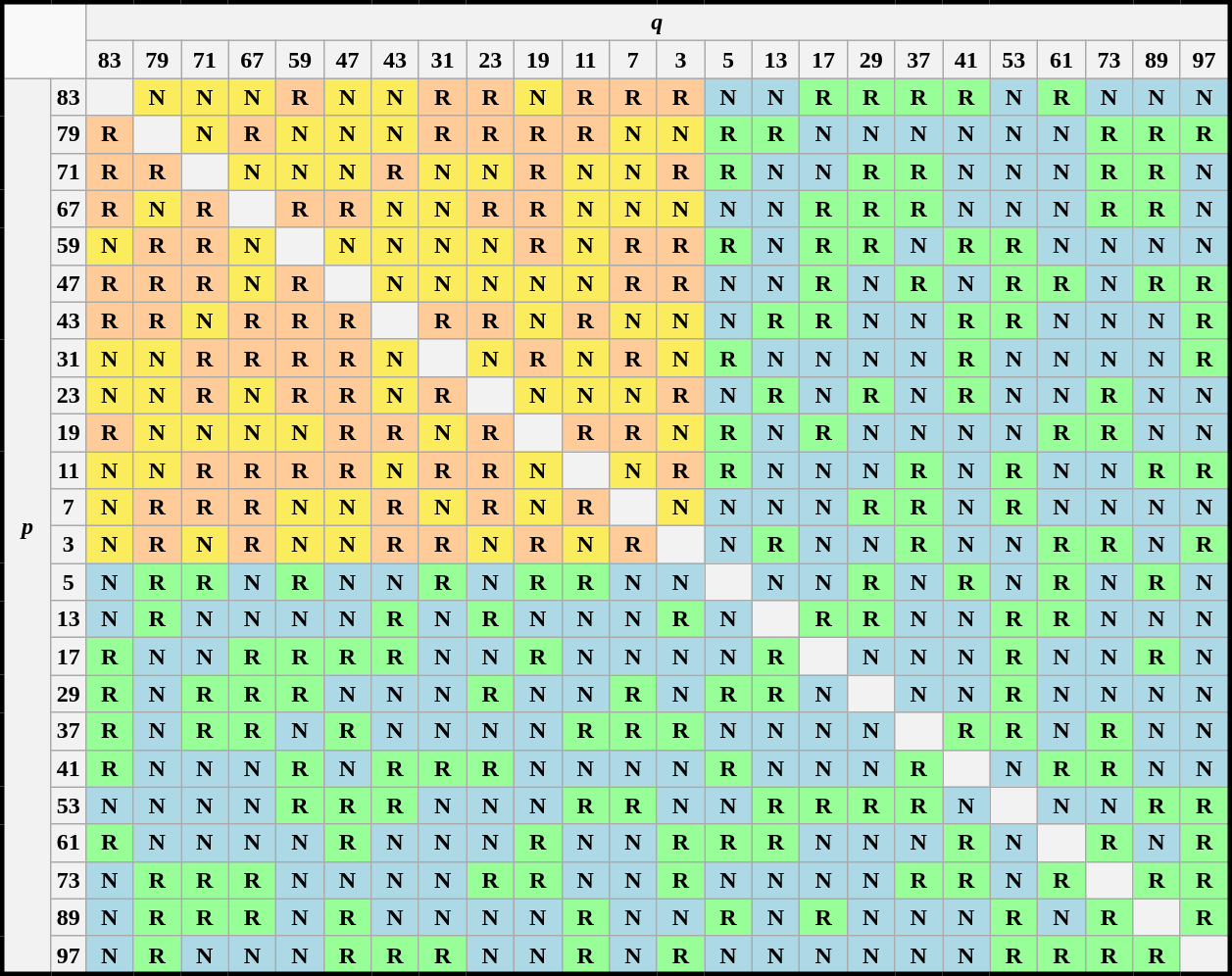<table class="wikitable" style="text-align:center; border:3px solid black;">
<tr>
<td colspan="2" rowspan="2"></td>
<th colspan="24"><em>q</em></th>
</tr>
<tr>
<th width="25">83</th>
<th width="25">79</th>
<th width="25">71</th>
<th width="25">67</th>
<th width="25">59</th>
<th width="25">47</th>
<th width="25">43</th>
<th width="25">31</th>
<th width="25">23</th>
<th width="25">19</th>
<th width="25">11</th>
<th width="25">7</th>
<th width="25">3</th>
<th width="25">5</th>
<th width="25">13</th>
<th width="25">17</th>
<th width="25">29</th>
<th width="25">37</th>
<th width="25">41</th>
<th width="25">53</th>
<th width="25">61</th>
<th width="25">73</th>
<th width="25">89</th>
<th width="25">97</th>
</tr>
<tr>
<th rowspan="24" width="25"><em>p</em></th>
<th>83</th>
<th>                                </th>
<td style="background:#FBEC5D;"><strong>N</strong> </td>
<td style="background:#FBEC5D;"><strong>N</strong> </td>
<td style="background:#FBEC5D;"><strong>N</strong> </td>
<td style="background:#FFCC99;"><strong>R</strong> </td>
<td style="background:#FBEC5D;"><strong>N</strong> </td>
<td style="background:#FBEC5D;"><strong>N</strong> </td>
<td style="background:#FFCC99;"><strong>R</strong> </td>
<td style="background:#FFCC99;"><strong>R</strong> </td>
<td style="background:#FBEC5D;"><strong>N</strong> </td>
<td style="background:#FFCC99;"><strong>R</strong> </td>
<td style="background:#FFCC99;"><strong>R</strong> </td>
<td style="background:#FFCC99;"><strong>R</strong> </td>
<td style="background:#ADD8E6;"><strong>N</strong> </td>
<td style="background:#ADD8E6;"><strong>N</strong> </td>
<td style="background:#98ff98;"><strong>R</strong> </td>
<td style="background:#98ff98;"><strong>R</strong> </td>
<td style="background:#98ff98;"><strong>R</strong> </td>
<td style="background:#98ff98;"><strong>R</strong> </td>
<td style="background:#ADD8E6;"><strong>N</strong> </td>
<td style="background:#98ff98;"><strong>R</strong> </td>
<td style="background:#ADD8E6;"><strong>N</strong> </td>
<td style="background:#ADD8E6;"><strong>N</strong> </td>
<td style="background:#ADD8E6;"><strong>N</strong> </td>
</tr>
<tr>
<th>79</th>
<td style="background:#FFCC99;"><strong>R</strong> </td>
<th>                                </th>
<td style="background:#FBEC5D;"><strong>N</strong> </td>
<td style="background:#FFCC99;"><strong>R</strong> </td>
<td style="background:#FBEC5D;"><strong>N</strong> </td>
<td style="background:#FBEC5D;"><strong>N</strong> </td>
<td style="background:#FBEC5D;"><strong>N</strong> </td>
<td style="background:#FFCC99;"><strong>R</strong> </td>
<td style="background:#FFCC99;"><strong>R</strong> </td>
<td style="background:#FFCC99;"><strong>R</strong> </td>
<td style="background:#FFCC99;"><strong>R</strong> </td>
<td style="background:#FBEC5D;"><strong>N</strong> </td>
<td style="background:#FBEC5D;"><strong>N</strong> </td>
<td style="background:#98ff98;"><strong>R</strong> </td>
<td style="background:#98ff98;"><strong>R</strong> </td>
<td style="background:#ADD8E6;"><strong>N</strong> </td>
<td style="background:#ADD8E6;"><strong>N</strong> </td>
<td style="background:#ADD8E6;"><strong>N</strong> </td>
<td style="background:#ADD8E6;"><strong>N</strong> </td>
<td style="background:#ADD8E6;"><strong>N</strong> </td>
<td style="background:#ADD8E6;"><strong>N</strong> </td>
<td style="background:#98ff98;"><strong>R</strong> </td>
<td style="background:#98ff98;"><strong>R</strong> </td>
<td style="background:#98ff98;"><strong>R</strong> </td>
</tr>
<tr>
<th>71</th>
<td style="background:#FFCC99;"><strong>R</strong> </td>
<td style="background:#FFCC99;"><strong>R</strong> </td>
<th>                                </th>
<td style="background:#FBEC5D;"><strong>N</strong> </td>
<td style="background:#FBEC5D;"><strong>N</strong> </td>
<td style="background:#FBEC5D;"><strong>N</strong> </td>
<td style="background:#FFCC99;"><strong>R</strong> </td>
<td style="background:#FBEC5D;"><strong>N</strong> </td>
<td style="background:#FBEC5D;"><strong>N</strong> </td>
<td style="background:#FFCC99;"><strong>R</strong> </td>
<td style="background:#FBEC5D;"><strong>N</strong> </td>
<td style="background:#FBEC5D;"><strong>N</strong> </td>
<td style="background:#FFCC99;"><strong>R</strong> </td>
<td style="background:#98ff98;"><strong>R</strong> </td>
<td style="background:#ADD8E6;"><strong>N</strong> </td>
<td style="background:#ADD8E6;"><strong>N</strong> </td>
<td style="background:#98ff98;"><strong>R</strong> </td>
<td style="background:#98ff98;"><strong>R</strong> </td>
<td style="background:#ADD8E6;"><strong>N</strong> </td>
<td style="background:#ADD8E6;"><strong>N</strong> </td>
<td style="background:#ADD8E6;"><strong>N</strong> </td>
<td style="background:#98ff98;"><strong>R</strong> </td>
<td style="background:#98ff98;"><strong>R</strong> </td>
<td style="background:#ADD8E6;"><strong>N</strong> </td>
</tr>
<tr>
<th>67</th>
<td style="background:#FFCC99;"><strong>R</strong> </td>
<td style="background:#FBEC5D;"><strong>N</strong> </td>
<td style="background:#FFCC99;"><strong>R</strong> </td>
<th>                                </th>
<td style="background:#FFCC99;"><strong>R</strong> </td>
<td style="background:#FFCC99;"><strong>R</strong> </td>
<td style="background:#FBEC5D;"><strong>N</strong> </td>
<td style="background:#FBEC5D;"><strong>N</strong> </td>
<td style="background:#FFCC99;"><strong>R</strong> </td>
<td style="background:#FFCC99;"><strong>R</strong> </td>
<td style="background:#FBEC5D;"><strong>N</strong> </td>
<td style="background:#FBEC5D;"><strong>N</strong> </td>
<td style="background:#FBEC5D;"><strong>N</strong> </td>
<td style="background:#ADD8E6;"><strong>N</strong> </td>
<td style="background:#ADD8E6;"><strong>N</strong> </td>
<td style="background:#98ff98;"><strong>R</strong> </td>
<td style="background:#98ff98;"><strong>R</strong> </td>
<td style="background:#98ff98;"><strong>R</strong> </td>
<td style="background:#ADD8E6;"><strong>N</strong> </td>
<td style="background:#ADD8E6;"><strong>N</strong> </td>
<td style="background:#ADD8E6;"><strong>N</strong> </td>
<td style="background:#98ff98;"><strong>R</strong> </td>
<td style="background:#98ff98;"><strong>R</strong> </td>
<td style="background:#ADD8E6;"><strong>N</strong> </td>
</tr>
<tr>
<th>59</th>
<td style="background:#FBEC5D;"><strong>N</strong> </td>
<td style="background:#FFCC99;"><strong>R</strong> </td>
<td style="background:#FFCC99;"><strong>R</strong> </td>
<td style="background:#FBEC5D;"><strong>N</strong> </td>
<th>                                </th>
<td style="background:#FBEC5D;"><strong>N</strong> </td>
<td style="background:#FBEC5D;"><strong>N</strong> </td>
<td style="background:#FBEC5D;"><strong>N</strong> </td>
<td style="background:#FBEC5D;"><strong>N</strong> </td>
<td style="background:#FFCC99;"><strong>R</strong> </td>
<td style="background:#FBEC5D;"><strong>N</strong> </td>
<td style="background:#FFCC99;"><strong>R</strong> </td>
<td style="background:#FFCC99;"><strong>R</strong> </td>
<td style="background:#98ff98;"><strong>R</strong> </td>
<td style="background:#ADD8E6;"><strong>N</strong> </td>
<td style="background:#98ff98;"><strong>R</strong> </td>
<td style="background:#98ff98;"><strong>R</strong> </td>
<td style="background:#ADD8E6;"><strong>N</strong> </td>
<td style="background:#98ff98;"><strong>R</strong> </td>
<td style="background:#98ff98;"><strong>R</strong> </td>
<td style="background:#ADD8E6;"><strong>N</strong> </td>
<td style="background:#ADD8E6;"><strong>N</strong> </td>
<td style="background:#ADD8E6;"><strong>N</strong> </td>
<td style="background:#ADD8E6;"><strong>N</strong> </td>
</tr>
<tr>
<th>47</th>
<td style="background:#FFCC99;"><strong>R</strong> </td>
<td style="background:#FFCC99;"><strong>R</strong> </td>
<td style="background:#FFCC99;"><strong>R</strong> </td>
<td style="background:#FBEC5D;"><strong>N</strong> </td>
<td style="background:#FFCC99;"><strong>R</strong> </td>
<th>                                </th>
<td style="background:#FBEC5D;"><strong>N</strong> </td>
<td style="background:#FBEC5D;"><strong>N</strong> </td>
<td style="background:#FBEC5D;"><strong>N</strong> </td>
<td style="background:#FBEC5D;"><strong>N</strong> </td>
<td style="background:#FBEC5D;"><strong>N</strong> </td>
<td style="background:#FFCC99;"><strong>R</strong> </td>
<td style="background:#FFCC99;"><strong>R</strong> </td>
<td style="background:#ADD8E6;"><strong>N</strong> </td>
<td style="background:#ADD8E6;"><strong>N</strong> </td>
<td style="background:#98ff98;"><strong>R</strong> </td>
<td style="background:#ADD8E6;"><strong>N</strong> </td>
<td style="background:#98ff98;"><strong>R</strong> </td>
<td style="background:#ADD8E6;"><strong>N</strong> </td>
<td style="background:#98ff98;"><strong>R</strong> </td>
<td style="background:#98ff98;"><strong>R</strong> </td>
<td style="background:#ADD8E6;"><strong>N</strong> </td>
<td style="background:#98ff98;"><strong>R</strong> </td>
<td style="background:#98ff98;"><strong>R</strong> </td>
</tr>
<tr>
<th>43</th>
<td style="background:#FFCC99;"><strong>R</strong> </td>
<td style="background:#FFCC99;"><strong>R</strong> </td>
<td style="background:#FBEC5D;"><strong>N</strong> </td>
<td style="background:#FFCC99;"><strong>R</strong> </td>
<td style="background:#FFCC99;"><strong>R</strong> </td>
<td style="background:#FFCC99;"><strong>R</strong> </td>
<th>                                </th>
<td style="background:#FFCC99;"><strong>R</strong> </td>
<td style="background:#FFCC99;"><strong>R</strong> </td>
<td style="background:#FBEC5D;"><strong>N</strong> </td>
<td style="background:#FFCC99;"><strong>R</strong> </td>
<td style="background:#FBEC5D;"><strong>N</strong> </td>
<td style="background:#FBEC5D;"><strong>N</strong> </td>
<td style="background:#ADD8E6;"><strong>N</strong> </td>
<td style="background:#98ff98;"><strong>R</strong> </td>
<td style="background:#98ff98;"><strong>R</strong> </td>
<td style="background:#ADD8E6;"><strong>N</strong> </td>
<td style="background:#ADD8E6;"><strong>N</strong> </td>
<td style="background:#98ff98;"><strong>R</strong> </td>
<td style="background:#98ff98;"><strong>R</strong> </td>
<td style="background:#ADD8E6;"><strong>N</strong> </td>
<td style="background:#ADD8E6;"><strong>N</strong> </td>
<td style="background:#ADD8E6;"><strong>N</strong> </td>
<td style="background:#98ff98;"><strong>R</strong> </td>
</tr>
<tr>
<th>31</th>
<td style="background:#FBEC5D;"><strong>N</strong> </td>
<td style="background:#FBEC5D;"><strong>N</strong> </td>
<td style="background:#FFCC99;"><strong>R</strong> </td>
<td style="background:#FFCC99;"><strong>R</strong> </td>
<td style="background:#FFCC99;"><strong>R</strong> </td>
<td style="background:#FFCC99;"><strong>R</strong> </td>
<td style="background:#FBEC5D;"><strong>N</strong> </td>
<th>                                </th>
<td style="background:#FBEC5D;"><strong>N</strong> </td>
<td style="background:#FFCC99;"><strong>R</strong> </td>
<td style="background:#FBEC5D;"><strong>N</strong> </td>
<th style="background:#FFCC99;"><strong>R</strong> </th>
<td style="background:#FBEC5D;"><strong>N</strong> </td>
<td style="background:#98ff98;"><strong>R</strong> </td>
<td style="background:#ADD8E6;"><strong>N</strong> </td>
<td style="background:#ADD8E6;"><strong>N</strong> </td>
<td style="background:#ADD8E6;"><strong>N</strong> </td>
<td style="background:#ADD8E6;"><strong>N</strong> </td>
<td style="background:#98ff98;"><strong>R</strong> </td>
<td style="background:#ADD8E6;"><strong>N</strong> </td>
<td style="background:#ADD8E6;"><strong>N</strong> </td>
<td style="background:#ADD8E6;"><strong>N</strong> </td>
<td style="background:#ADD8E6;"><strong>N</strong> </td>
<td style="background:#98ff98;"><strong>R</strong> </td>
</tr>
<tr>
<th>23</th>
<td style="background:#FBEC5D;"><strong>N</strong> </td>
<td style="background:#FBEC5D;"><strong>N</strong> </td>
<td style="background:#FFCC99;"><strong>R</strong> </td>
<td style="background:#FBEC5D;"><strong>N</strong> </td>
<td style="background:#FFCC99;"><strong>R</strong> </td>
<td style="background:#FFCC99;"><strong>R</strong> </td>
<td style="background:#FBEC5D;"><strong>N</strong> </td>
<td style="background:#FFCC99;"><strong>R</strong> </td>
<th>                                </th>
<td style="background:#FBEC5D;"><strong>N</strong> </td>
<td style="background:#FBEC5D;"><strong>N</strong> </td>
<td style="background:#FBEC5D;"><strong>N</strong> </td>
<td style="background:#FFCC99;"><strong>R</strong> </td>
<td style="background:#ADD8E6;"><strong>N</strong> </td>
<td style="background:#98ff98;"><strong>R</strong> </td>
<td style="background:#ADD8E6;"><strong>N</strong> </td>
<td style="background:#98ff98;"><strong>R</strong> </td>
<td style="background:#ADD8E6;"><strong>N</strong> </td>
<td style="background:#98ff98;"><strong>R</strong> </td>
<td style="background:#ADD8E6;"><strong>N</strong> </td>
<td style="background:#ADD8E6;"><strong>N</strong> </td>
<td style="background:#98ff98;"><strong>R</strong> </td>
<td style="background:#ADD8E6;"><strong>N</strong> </td>
<td style="background:#ADD8E6;"><strong>N</strong> </td>
</tr>
<tr>
<th>19</th>
<td style="background:#FFCC99;"><strong>R</strong> </td>
<td style="background:#FBEC5D;"><strong>N</strong> </td>
<td style="background:#FBEC5D;"><strong>N</strong> </td>
<td style="background:#FBEC5D;"><strong>N</strong> </td>
<td style="background:#FBEC5D;"><strong>N</strong> </td>
<td style="background:#FFCC99;"><strong>R</strong> </td>
<td style="background:#FFCC99;"><strong>R</strong> </td>
<td style="background:#FBEC5D;"><strong>N</strong> </td>
<td style="background:#FFCC99;"><strong>R</strong> </td>
<th>                                </th>
<td style="background:#FFCC99;"><strong>R</strong> </td>
<td style="background:#FFCC99;"><strong>R</strong> </td>
<td style="background:#FBEC5D;"><strong>N</strong> </td>
<td style="background:#98ff98;"><strong>R</strong> </td>
<td style="background:#ADD8E6;"><strong>N</strong> </td>
<td style="background:#98ff98;"><strong>R</strong> </td>
<td style="background:#ADD8E6;"><strong>N</strong> </td>
<td style="background:#ADD8E6;"><strong>N</strong> </td>
<td style="background:#ADD8E6;"><strong>N</strong> </td>
<td style="background:#ADD8E6;"><strong>N</strong> </td>
<td style="background:#98ff98;"><strong>R</strong> </td>
<td style="background:#98ff98;"><strong>R</strong> </td>
<td style="background:#ADD8E6;"><strong>N</strong> </td>
<td style="background:#ADD8E6;"><strong>N</strong> </td>
</tr>
<tr>
<th>11</th>
<td style="background:#FBEC5D;"><strong>N</strong> </td>
<td style="background:#FBEC5D;"><strong>N</strong> </td>
<td style="background:#FFCC99;"><strong>R</strong> </td>
<td style="background:#FFCC99;"><strong>R</strong> </td>
<td style="background:#FFCC99;"><strong>R</strong> </td>
<td style="background:#FFCC99;"><strong>R</strong> </td>
<td style="background:#FBEC5D;"><strong>N</strong> </td>
<td style="background:#FFCC99;"><strong>R</strong> </td>
<td style="background:#FFCC99;"><strong>R</strong> </td>
<td style="background:#FBEC5D;"><strong>N</strong> </td>
<th>                                </th>
<td style="background:#FBEC5D;"><strong>N</strong> </td>
<td style="background:#FFCC99;"><strong>R</strong> </td>
<td style="background:#98ff98;"><strong>R</strong> </td>
<td style="background:#ADD8E6;"><strong>N</strong> </td>
<td style="background:#ADD8E6;"><strong>N</strong> </td>
<td style="background:#ADD8E6;"><strong>N</strong> </td>
<td style="background:#98ff98;"><strong>R</strong> </td>
<td style="background:#ADD8E6;"><strong>N</strong> </td>
<td style="background:#98ff98;"><strong>R</strong> </td>
<td style="background:#ADD8E6;"><strong>N</strong> </td>
<td style="background:#ADD8E6;"><strong>N</strong> </td>
<td style="background:#98ff98;"><strong>R</strong> </td>
<td style="background:#98ff98;"><strong>R</strong> </td>
</tr>
<tr>
<th>7</th>
<td style="background:#FBEC5D;"><strong>N</strong> </td>
<td style="background:#FFCC99;"><strong>R</strong> </td>
<td style="background:#FFCC99;"><strong>R</strong></td>
<td style="background:#FFCC99;"><strong>R</strong> </td>
<td style="background:#FBEC5D;"><strong>N</strong> </td>
<td style="background:#FBEC5D;"><strong>N</strong> </td>
<td style="background:#FFCC99;"><strong>R</strong> </td>
<td style="background:#FBEC5D;"><strong>N</strong> </td>
<td style="background:#FFCC99;"><strong>R</strong> </td>
<td style="background:#FBEC5D;"><strong>N</strong> </td>
<td style="background:#FFCC99;"><strong>R</strong> </td>
<th>                                </th>
<td style="background:#FBEC5D;"><strong>N</strong> </td>
<td style="background:#ADD8E6;"><strong>N</strong> </td>
<td style="background:#ADD8E6;"><strong>N</strong> </td>
<td style="background:#ADD8E6;"><strong>N</strong> </td>
<td style="background:#98ff98;"><strong>R</strong> </td>
<td style="background:#98ff98;"><strong>R</strong> </td>
<td style="background:#ADD8E6;"><strong>N</strong> </td>
<td style="background:#98ff98;"><strong>R</strong> </td>
<td style="background:#ADD8E6;"><strong>N</strong> </td>
<td style="background:#ADD8E6;"><strong>N</strong> </td>
<td style="background:#ADD8E6;"><strong>N</strong> </td>
<td style="background:#ADD8E6;"><strong>N</strong> </td>
</tr>
<tr>
<th>3</th>
<td style="background:#FBEC5D;"><strong>N</strong> </td>
<td style="background:#FFCC99;"><strong>R</strong> </td>
<td style="background:#FBEC5D;"><strong>N</strong> </td>
<td style="background:#FFCC99;"><strong>R</strong> </td>
<td style="background:#FBEC5D;"><strong>N</strong> </td>
<td style="background:#FBEC5D;"><strong>N</strong> </td>
<td style="background:#FFCC99;"><strong>R</strong></td>
<td style="background:#FFCC99;"><strong>R</strong></td>
<td style="background:#FBEC5D;"><strong>N</strong></td>
<td style="background:#FFCC99;"><strong>R</strong></td>
<td style="background:#FBEC5D;"><strong>N</strong> </td>
<td style="background:#FFCC99;"><strong>R</strong> </td>
<th>                                 </th>
<td style="background:#ADD8E6;"><strong>N</strong> </td>
<td style="background:#98ff98;"><strong>R</strong></td>
<td style="background:#ADD8E6;"><strong>N</strong> </td>
<td style="background:#ADD8E6;"><strong>N</strong> </td>
<td style="background:#98ff98;"><strong>R</strong> </td>
<td style="background:#ADD8E6;"><strong>N</strong></td>
<td style="background:#ADD8E6;"><strong>N</strong></td>
<td style="background:#98ff98;"><strong>R</strong> </td>
<td style="background:#98ff98;"><strong>R</strong> </td>
<td style="background:#ADD8E6;"><strong>N</strong></td>
<td style="background:#98ff98;"><strong>R</strong></td>
</tr>
<tr>
<th>5</th>
<td style="background:#ADD8E6;"><strong>N</strong> </td>
<td style="background:#98ff98;"><strong>R</strong> </td>
<td style="background:#98ff98;"><strong>R</strong> </td>
<td style="background:#ADD8E6;"><strong>N</strong> </td>
<td style="background:#98ff98;"><strong>R</strong> </td>
<td style="background:#ADD8E6;"><strong>N</strong> </td>
<td style="background:#ADD8E6;"><strong>N</strong> </td>
<td style="background:#98ff98;"><strong>R</strong></td>
<td style="background:#ADD8E6;"><strong>N</strong></td>
<td style="background:#98ff98;"><strong>R</strong> </td>
<td style="background:#98ff98;"><strong>R</strong> </td>
<td style="background:#ADD8E6;"><strong>N</strong> </td>
<td style="background:#ADD8E6;"><strong>N</strong> </td>
<th>                                </th>
<td style="background:#ADD8E6;"><strong>N</strong> </td>
<td style="background:#ADD8E6;"><strong>N</strong> </td>
<td style="background:#98ff98;"><strong>R</strong></td>
<td style="background:#ADD8E6;"><strong>N</strong> </td>
<td style="background:#98ff98;"><strong>R</strong></td>
<td style="background:#ADD8E6;"><strong>N</strong> </td>
<td style="background:#98ff98;"><strong>R</strong> </td>
<td style="background:#ADD8E6;"><strong>N</strong> </td>
<td style="background:#98ff98;"><strong>R</strong> </td>
<td style="background:#ADD8E6;"><strong>N</strong> </td>
</tr>
<tr>
<th>13</th>
<td style="background:#ADD8E6;"><strong>N</strong> </td>
<td style="background:#98ff98;"><strong>R</strong> </td>
<td style="background:#ADD8E6;"><strong>N</strong> </td>
<td style="background:#ADD8E6;"><strong>N</strong> </td>
<td style="background:#ADD8E6;"><strong>N</strong> </td>
<td style="background:#ADD8E6;"><strong>N</strong> </td>
<td style="background:#98ff98;"><strong>R</strong> </td>
<td style="background:#ADD8E6;"><strong>N</strong> </td>
<td style="background:#98ff98;"><strong>R</strong> </td>
<td style="background:#ADD8E6;"><strong>N</strong> </td>
<td style="background:#ADD8E6;"><strong>N</strong> </td>
<td style="background:#ADD8E6;"><strong>N</strong> </td>
<td style="background:#98ff98;"><strong>R</strong> </td>
<td style="background:#ADD8E6;"><strong>N</strong> </td>
<th>                                </th>
<td style="background:#98ff98;"><strong>R</strong> </td>
<td style="background:#98ff98;"><strong>R</strong> </td>
<td style="background:#ADD8E6;"><strong>N</strong> </td>
<td style="background:#ADD8E6;"><strong>N</strong> </td>
<td style="background:#98ff98;"><strong>R</strong> </td>
<td style="background:#98ff98;"><strong>R</strong> </td>
<td style="background:#ADD8E6;"><strong>N</strong> </td>
<td style="background:#ADD8E6;"><strong>N</strong> </td>
<td style="background:#ADD8E6;"><strong>N</strong> </td>
</tr>
<tr>
<th>17</th>
<td style="background:#98ff98;"><strong>R</strong> </td>
<td style="background:#ADD8E6;"><strong>N</strong> </td>
<td style="background:#ADD8E6;"><strong>N</strong> </td>
<td style="background:#98ff98;"><strong>R</strong> </td>
<td style="background:#98ff98;"><strong>R</strong> </td>
<td style="background:#98ff98;"><strong>R</strong> </td>
<td style="background:#98ff98;"><strong>R</strong> </td>
<td style="background:#ADD8E6;"><strong>N</strong> </td>
<td style="background:#ADD8E6;"><strong>N</strong> </td>
<td style="background:#98ff98;"><strong>R</strong> </td>
<td style="background:#ADD8E6;"><strong>N</strong> </td>
<td style="background:#ADD8E6;"><strong>N</strong> </td>
<td style="background:#ADD8E6;"><strong>N</strong> </td>
<td style="background:#ADD8E6;"><strong>N</strong> </td>
<td style="background:#98ff98;"><strong>R</strong></td>
<th>                               </th>
<td style="background:#ADD8E6;"><strong>N</strong> </td>
<td style="background:#ADD8E6;"><strong>N</strong> </td>
<td style="background:#ADD8E6;"><strong>N</strong> </td>
<td style="background:#98ff98;"><strong>R</strong> </td>
<td style="background:#ADD8E6;"><strong>N</strong> </td>
<td style="background:#ADD8E6;"><strong>N</strong> </td>
<td style="background:#98ff98;"><strong>R</strong> </td>
<td style="background:#ADD8E6;"><strong>N</strong> </td>
</tr>
<tr>
<th>29</th>
<td style="background:#98ff98;"><strong>R</strong> </td>
<td style="background:#ADD8E6;"><strong>N</strong> </td>
<td style="background:#98ff98;"><strong>R</strong> </td>
<td style="background:#98ff98;"><strong>R</strong> </td>
<td style="background:#98ff98;"><strong>R</strong> </td>
<td style="background:#ADD8E6;"><strong>N</strong> </td>
<td style="background:#ADD8E6;"><strong>N</strong> </td>
<td style="background:#ADD8E6;"><strong>N</strong> </td>
<td style="background:#98ff98;"><strong>R</strong> </td>
<td style="background:#ADD8E6;"><strong>N</strong> </td>
<td style="background:#ADD8E6;"><strong>N</strong> </td>
<td style="background:#98ff98;"><strong>R</strong> </td>
<td style="background:#ADD8E6;"><strong>N</strong> </td>
<td style="background:#98ff98;"><strong>R</strong> </td>
<td style="background:#98ff98;"><strong>R</strong> </td>
<td style="background:#ADD8E6;"><strong>N</strong> </td>
<th>                                </th>
<td style="background:#ADD8E6;"><strong>N</strong> </td>
<td style="background:#ADD8E6;"><strong>N</strong> </td>
<td style="background:#98ff98;"><strong>R</strong> </td>
<td style="background:#ADD8E6;"><strong>N</strong> </td>
<td style="background:#ADD8E6;"><strong>N</strong> </td>
<td style="background:#ADD8E6;"><strong>N</strong> </td>
<td style="background:#ADD8E6;"><strong>N</strong> </td>
</tr>
<tr>
<th>37</th>
<td style="background:#98ff98;"><strong>R</strong> </td>
<td style="background:#ADD8E6;"><strong>N</strong> </td>
<td style="background:#98ff98;"><strong>R</strong> </td>
<td style="background:#98ff98;"><strong>R</strong> </td>
<td style="background:#ADD8E6;"><strong>N</strong> </td>
<td style="background:#98ff98;"><strong>R</strong> </td>
<td style="background:#ADD8E6;"><strong>N</strong> </td>
<td style="background:#ADD8E6;"><strong>N</strong> </td>
<td style="background:#ADD8E6;"><strong>N</strong> </td>
<td style="background:#ADD8E6;"><strong>N</strong> </td>
<td style="background:#98ff98;"><strong>R</strong> </td>
<td style="background:#98ff98;"><strong>R</strong> </td>
<td style="background:#98ff98;"><strong>R</strong> </td>
<td style="background:#ADD8E6;"><strong>N</strong> </td>
<td style="background:#ADD8E6;"><strong>N</strong> </td>
<td style="background:#ADD8E6;"><strong>N</strong> </td>
<td style="background:#ADD8E6;"><strong>N</strong> </td>
<th>                                 </th>
<td style="background:#98ff98;"><strong>R</strong> </td>
<td style="background:#98ff98;"><strong>R</strong> </td>
<td style="background:#ADD8E6;"><strong>N</strong> </td>
<td style="background:#98ff98;"><strong>R</strong> </td>
<td style="background:#ADD8E6;"><strong>N</strong> </td>
<td style="background:#ADD8E6;"><strong>N</strong> </td>
</tr>
<tr>
<th>41</th>
<td style="background:#98ff98;"><strong>R</strong> </td>
<td style="background:#ADD8E6;"><strong>N</strong> </td>
<td style="background:#ADD8E6;"><strong>N</strong> </td>
<td style="background:#ADD8E6;"><strong>N</strong> </td>
<td style="background:#98ff98;"><strong>R</strong> </td>
<td style="background:#ADD8E6;"><strong>N</strong> </td>
<td style="background:#98ff98;"><strong>R</strong> </td>
<td style="background:#98ff98;"><strong>R</strong> </td>
<td style="background:#98ff98;"><strong>R</strong> </td>
<td style="background:#ADD8E6;"><strong>N</strong> </td>
<td style="background:#ADD8E6;"><strong>N</strong> </td>
<td style="background:#ADD8E6;"><strong>N</strong> </td>
<td style="background:#ADD8E6;"><strong>N</strong> </td>
<td style="background:#98ff98;"><strong>R</strong> </td>
<td style="background:#ADD8E6;"><strong>N</strong> </td>
<td style="background:#ADD8E6;"><strong>N</strong> </td>
<td style="background:#ADD8E6;"><strong>N</strong> </td>
<td style="background:#98ff98;"><strong>R</strong> </td>
<th>                                </th>
<td style="background:#ADD8E6;"><strong>N</strong> </td>
<td style="background:#98ff98;"><strong>R</strong> </td>
<td style="background:#98ff98;"><strong>R</strong> </td>
<td style="background:#ADD8E6;"><strong>N</strong> </td>
<td style="background:#ADD8E6;"><strong>N</strong> </td>
</tr>
<tr>
<th>53</th>
<td style="background:#ADD8E6;"><strong>N</strong> </td>
<td style="background:#ADD8E6;"><strong>N</strong> </td>
<td style="background:#ADD8E6;"><strong>N</strong> </td>
<td style="background:#ADD8E6;"><strong>N</strong> </td>
<td style="background:#98ff98;"><strong>R</strong> </td>
<td style="background:#98ff98;"><strong>R</strong> </td>
<td style="background:#98ff98;"><strong>R</strong> </td>
<td style="background:#ADD8E6;"><strong>N</strong> </td>
<td style="background:#ADD8E6;"><strong>N</strong> </td>
<td style="background:#ADD8E6;"><strong>N</strong> </td>
<td style="background:#98ff98;"><strong>R</strong> </td>
<td style="background:#98ff98;"><strong>R</strong> </td>
<td style="background:#ADD8E6;"><strong>N</strong> </td>
<td style="background:#ADD8E6;"><strong>N</strong> </td>
<td style="background:#98ff98;"><strong>R</strong> </td>
<td style="background:#98ff98;"><strong>R</strong> </td>
<td style="background:#98ff98;"><strong>R</strong> </td>
<td style="background:#98ff98;"><strong>R</strong> </td>
<td style="background:#ADD8E6;"><strong>N</strong> </td>
<th>                                </th>
<td style="background:#ADD8E6;"><strong>N</strong> </td>
<td style="background:#ADD8E6;"><strong>N</strong> </td>
<td style="background:#98ff98;"><strong>R</strong> </td>
<td style="background:#98ff98;"><strong>R</strong> </td>
</tr>
<tr>
<th>61</th>
<td style="background:#98ff98;"><strong>R</strong> </td>
<td style="background:#ADD8E6;"><strong>N</strong> </td>
<td style="background:#ADD8E6;"><strong>N</strong> </td>
<td style="background:#ADD8E6;"><strong>N</strong> </td>
<td style="background:#ADD8E6;"><strong>N</strong> </td>
<td style="background:#98ff98;"><strong>R</strong> </td>
<td style="background:#ADD8E6;"><strong>N</strong> </td>
<td style="background:#ADD8E6;"><strong>N</strong> </td>
<td style="background:#ADD8E6;"><strong>N</strong> </td>
<td style="background:#98ff98;"><strong>R</strong> </td>
<td style="background:#ADD8E6;"><strong>N</strong> </td>
<td style="background:#ADD8E6;"><strong>N</strong> </td>
<td style="background:#98ff98;"><strong>R</strong> </td>
<td style="background:#98ff98;"><strong>R</strong> </td>
<td style="background:#98ff98;"><strong>R</strong> </td>
<td style="background:#ADD8E6;"><strong>N</strong> </td>
<td style="background:#ADD8E6;"><strong>N</strong> </td>
<td style="background:#ADD8E6;"><strong>N</strong> </td>
<td style="background:#98ff98;"><strong>R</strong> </td>
<td style="background:#ADD8E6;"><strong>N</strong> </td>
<th>                                </th>
<td style="background:#98ff98;"><strong>R</strong> </td>
<td style="background:#ADD8E6;"><strong>N</strong> </td>
<td style="background:#98ff98;"><strong>R</strong> </td>
</tr>
<tr>
<th>73</th>
<td style="background:#ADD8E6;"><strong>N</strong> </td>
<td style="background:#98ff98;"><strong>R</strong> </td>
<td style="background:#98ff98;"><strong>R</strong> </td>
<td style="background:#98ff98;"><strong>R</strong> </td>
<td style="background:#ADD8E6;"><strong>N</strong> </td>
<td style="background:#ADD8E6;"><strong>N</strong> </td>
<td style="background:#ADD8E6;"><strong>N</strong> </td>
<td style="background:#ADD8E6;"><strong>N</strong> </td>
<td style="background:#98ff98;"><strong>R</strong> </td>
<td style="background:#98ff98;"><strong>R</strong> </td>
<td style="background:#ADD8E6;"><strong>N</strong> </td>
<td style="background:#ADD8E6;"><strong>N</strong> </td>
<td style="background:#98ff98;"><strong>R</strong> </td>
<td style="background:#ADD8E6;"><strong>N</strong> </td>
<td style="background:#ADD8E6;"><strong>N</strong> </td>
<td style="background:#ADD8E6;"><strong>N</strong> </td>
<td style="background:#ADD8E6;"><strong>N</strong> </td>
<td style="background:#98ff98;"><strong>R</strong> </td>
<td style="background:#98ff98;"><strong>R</strong> </td>
<td style="background:#ADD8E6;"><strong>N</strong> </td>
<td style="background:#98ff98;"><strong>R</strong> </td>
<th>                                </th>
<td style="background:#98ff98;"><strong>R</strong> </td>
<td style="background:#98ff98;"><strong>R</strong> </td>
</tr>
<tr>
<th>89</th>
<td style="background:#ADD8E6;"><strong>N</strong> </td>
<td style="background:#98ff98;"><strong>R</strong> </td>
<td style="background:#98ff98;"><strong>R</strong> </td>
<td style="background:#98ff98;"><strong>R</strong> </td>
<td style="background:#ADD8E6;"><strong>N</strong> </td>
<td style="background:#98ff98;"><strong>R</strong> </td>
<td style="background:#ADD8E6;"><strong>N</strong> </td>
<td style="background:#ADD8E6;"><strong>N</strong> </td>
<td style="background:#ADD8E6;"><strong>N</strong> </td>
<td style="background:#ADD8E6;"><strong>N</strong> </td>
<td style="background:#98ff98;"><strong>R</strong> </td>
<td style="background:#ADD8E6;"><strong>N</strong> </td>
<td style="background:#ADD8E6;"><strong>N</strong> </td>
<td style="background:#98ff98;"><strong>R</strong> </td>
<td style="background:#ADD8E6;"><strong>N</strong> </td>
<td style="background:#98ff98;"><strong>R</strong> </td>
<td style="background:#ADD8E6;"><strong>N</strong> </td>
<td style="background:#ADD8E6;"><strong>N</strong> </td>
<td style="background:#ADD8E6;"><strong>N</strong> </td>
<td style="background:#98ff98;"><strong>R</strong> </td>
<td style="background:#ADD8E6;"><strong>N</strong> </td>
<td style="background:#98ff98;"><strong>R</strong> </td>
<th>                                </th>
<td style="background:#98ff98;"><strong>R</strong> </td>
</tr>
<tr>
<th>97</th>
<td style="background:#ADD8E6;"><strong>N</strong> </td>
<td style="background:#98ff98;"><strong>R</strong> </td>
<td style="background:#ADD8E6;"><strong>N</strong> </td>
<td style="background:#ADD8E6;"><strong>N</strong> </td>
<td style="background:#ADD8E6;"><strong>N</strong> </td>
<td style="background:#98ff98;"><strong>R</strong> </td>
<td style="background:#98ff98;"><strong>R</strong> </td>
<td style="background:#98ff98;"><strong>R</strong> </td>
<td style="background:#ADD8E6;"><strong>N</strong> </td>
<td style="background:#ADD8E6;"><strong>N</strong> </td>
<td style="background:#98ff98;"><strong>R</strong> </td>
<td style="background:#ADD8E6;"><strong>N</strong> </td>
<td style="background:#98ff98;"><strong>R</strong> </td>
<td style="background:#ADD8E6;"><strong>N</strong> </td>
<td style="background:#ADD8E6;"><strong>N</strong> </td>
<td style="background:#ADD8E6;"><strong>N</strong> </td>
<td style="background:#ADD8E6;"><strong>N</strong> </td>
<td style="background:#ADD8E6;"><strong>N</strong> </td>
<td style="background:#ADD8E6;"><strong>N</strong> </td>
<td style="background:#98ff98;"><strong>R</strong> </td>
<td style="background:#98ff98;"><strong>R</strong> </td>
<td style="background:#98ff98;"><strong>R</strong> </td>
<td style="background:#98ff98;"><strong>R</strong> </td>
<th>                                </th>
</tr>
<tr>
</tr>
</table>
